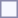<table style="border:1px solid #8888aa; background-color:#f7f8ff; padding:5px; font-size:95%; margin: 0px 12px 12px 0px;">
</table>
